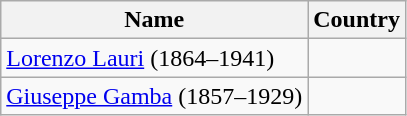<table class="wikitable sortable">
<tr>
<th>Name</th>
<th>Country</th>
</tr>
<tr>
<td><a href='#'>Lorenzo Lauri</a> (1864–1941)</td>
<td></td>
</tr>
<tr>
<td><a href='#'>Giuseppe Gamba</a> (1857–1929)</td>
<td></td>
</tr>
</table>
